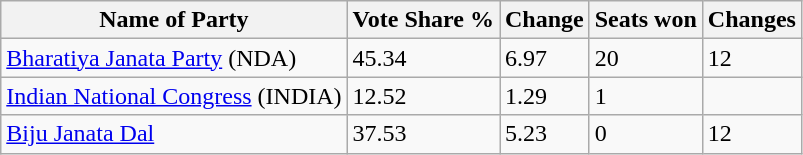<table class="wikitable sortable">
<tr>
<th>Name of Party</th>
<th>Vote Share % </th>
<th>Change</th>
<th>Seats won</th>
<th>Changes</th>
</tr>
<tr>
<td><a href='#'>Bharatiya Janata Party</a> (NDA)</td>
<td>45.34</td>
<td> 6.97</td>
<td>20</td>
<td> 12</td>
</tr>
<tr>
<td><a href='#'>Indian National Congress</a> (INDIA)</td>
<td>12.52</td>
<td> 1.29</td>
<td>1</td>
<td></td>
</tr>
<tr>
<td><a href='#'>Biju Janata Dal</a></td>
<td>37.53</td>
<td> 5.23</td>
<td>0</td>
<td> 12</td>
</tr>
</table>
